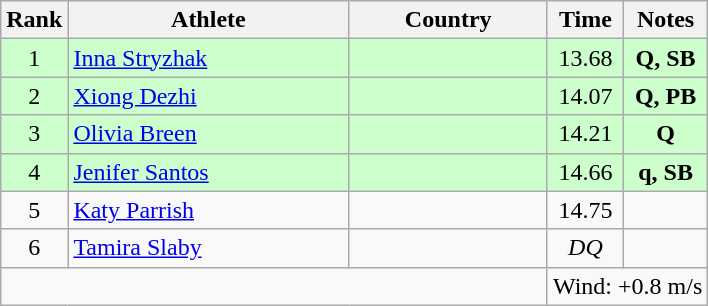<table class="wikitable sortable" style="text-align:center">
<tr>
<th>Rank</th>
<th style="width:180px">Athlete</th>
<th style="width:125px">Country</th>
<th>Time</th>
<th>Notes</th>
</tr>
<tr style="background:#cfc;">
<td>1</td>
<td style="text-align:left;"><a href='#'>Inna Stryzhak</a></td>
<td style="text-align:left;"></td>
<td>13.68</td>
<td><strong>Q, SB</strong></td>
</tr>
<tr style="background:#cfc;">
<td>2</td>
<td style="text-align:left;"><a href='#'>Xiong Dezhi</a></td>
<td style="text-align:left;"></td>
<td>14.07</td>
<td><strong>Q, PB</strong></td>
</tr>
<tr style="background:#cfc;">
<td>3</td>
<td style="text-align:left;"><a href='#'>Olivia Breen</a></td>
<td style="text-align:left;"></td>
<td>14.21</td>
<td><strong>Q</strong></td>
</tr>
<tr style="background:#cfc;">
<td>4</td>
<td style="text-align:left;"><a href='#'>Jenifer Santos</a></td>
<td style="text-align:left;"></td>
<td>14.66</td>
<td><strong>q, SB</strong></td>
</tr>
<tr>
<td>5</td>
<td style="text-align:left;"><a href='#'>Katy Parrish</a></td>
<td style="text-align:left;"></td>
<td>14.75</td>
<td></td>
</tr>
<tr>
<td>6</td>
<td style="text-align:left;"><a href='#'>Tamira Slaby</a></td>
<td style="text-align:left;"></td>
<td><em>DQ</em></td>
<td></td>
</tr>
<tr class="sortbottom">
<td colspan="3"></td>
<td colspan="2">Wind: +0.8 m/s</td>
</tr>
</table>
